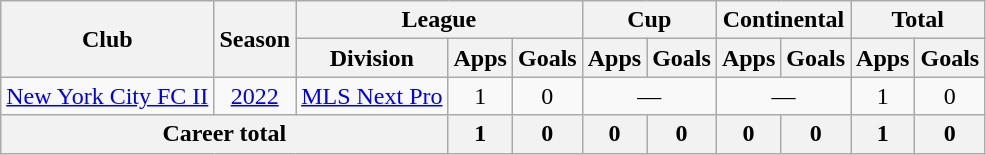<table class="wikitable" style="text-align:center">
<tr>
<th rowspan="2">Club</th>
<th rowspan="2">Season</th>
<th colspan="3">League</th>
<th colspan="2">Cup</th>
<th colspan="2">Continental</th>
<th colspan="2">Total</th>
</tr>
<tr>
<th>Division</th>
<th>Apps</th>
<th>Goals</th>
<th>Apps</th>
<th>Goals</th>
<th>Apps</th>
<th>Goals</th>
<th>Apps</th>
<th>Goals</th>
</tr>
<tr>
<td><a href='#'>New York City FC II</a></td>
<td><a href='#'>2022</a></td>
<td><a href='#'>MLS Next Pro</a></td>
<td>1</td>
<td>0</td>
<td colspan=2>—</td>
<td colspan=2>—</td>
<td>1</td>
<td>0</td>
</tr>
<tr>
<th colspan="3">Career total</th>
<th>1</th>
<th>0</th>
<th>0</th>
<th>0</th>
<th>0</th>
<th>0</th>
<th>1</th>
<th>0</th>
</tr>
</table>
